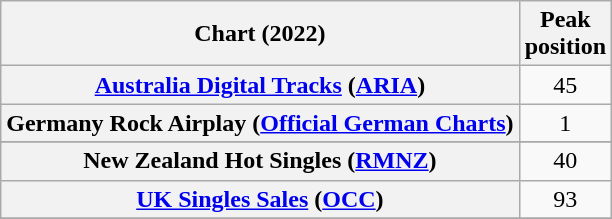<table class="wikitable sortable plainrowheaders" style="text-align:center">
<tr>
<th scope="col">Chart (2022)</th>
<th scope="col">Peak<br>position</th>
</tr>
<tr>
<th scope="row"><a href='#'>Australia Digital Tracks</a> (<a href='#'>ARIA</a>)</th>
<td>45</td>
</tr>
<tr>
<th scope="row">Germany Rock Airplay (<a href='#'>Official German Charts</a>)</th>
<td>1</td>
</tr>
<tr>
</tr>
<tr>
<th scope="row">New Zealand Hot Singles (<a href='#'>RMNZ</a>)</th>
<td>40</td>
</tr>
<tr>
<th scope="row"><a href='#'>UK Singles Sales</a> (<a href='#'>OCC</a>)</th>
<td>93</td>
</tr>
<tr>
</tr>
<tr>
</tr>
<tr>
</tr>
<tr>
</tr>
</table>
